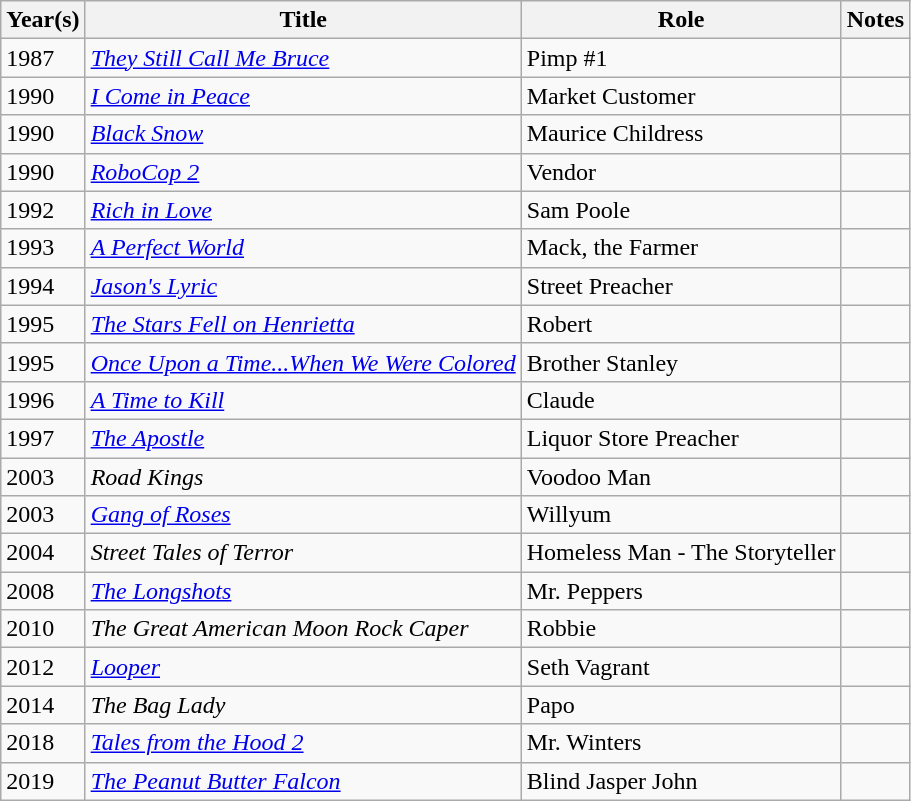<table class="wikitable">
<tr>
<th>Year(s)</th>
<th>Title</th>
<th>Role</th>
<th>Notes</th>
</tr>
<tr>
<td>1987</td>
<td><em><a href='#'>They Still Call Me Bruce</a></em></td>
<td>Pimp #1</td>
<td></td>
</tr>
<tr>
<td>1990</td>
<td><em><a href='#'>I Come in Peace</a></em></td>
<td>Market Customer</td>
<td></td>
</tr>
<tr>
<td>1990</td>
<td><em><a href='#'>Black Snow</a></em></td>
<td>Maurice Childress</td>
<td></td>
</tr>
<tr>
<td>1990</td>
<td><em><a href='#'>RoboCop 2</a></em></td>
<td>Vendor</td>
<td></td>
</tr>
<tr>
<td>1992</td>
<td><em><a href='#'>Rich in Love</a></em></td>
<td>Sam Poole</td>
<td></td>
</tr>
<tr>
<td>1993</td>
<td><em><a href='#'>A Perfect World</a></em></td>
<td>Mack, the Farmer</td>
<td></td>
</tr>
<tr>
<td>1994</td>
<td><em><a href='#'>Jason's Lyric</a></em></td>
<td>Street Preacher</td>
<td></td>
</tr>
<tr>
<td>1995</td>
<td><em><a href='#'>The Stars Fell on Henrietta</a></em></td>
<td>Robert</td>
<td></td>
</tr>
<tr>
<td>1995</td>
<td><em><a href='#'>Once Upon a Time...When We Were Colored</a></em></td>
<td>Brother Stanley</td>
<td></td>
</tr>
<tr>
<td>1996</td>
<td><em><a href='#'>A Time to Kill</a></em></td>
<td>Claude</td>
<td></td>
</tr>
<tr>
<td>1997</td>
<td><em><a href='#'>The Apostle</a></em></td>
<td>Liquor Store Preacher</td>
<td></td>
</tr>
<tr>
<td>2003</td>
<td><em>Road Kings</em></td>
<td>Voodoo Man</td>
<td></td>
</tr>
<tr>
<td>2003</td>
<td><em><a href='#'>Gang of Roses</a></em></td>
<td>Willyum</td>
<td></td>
</tr>
<tr>
<td>2004</td>
<td><em>Street Tales of Terror</em></td>
<td>Homeless Man - The Storyteller</td>
<td></td>
</tr>
<tr>
<td>2008</td>
<td><em><a href='#'>The Longshots</a></em></td>
<td>Mr. Peppers</td>
<td></td>
</tr>
<tr>
<td>2010</td>
<td><em>The Great American Moon Rock Caper</em></td>
<td>Robbie</td>
<td></td>
</tr>
<tr>
<td>2012</td>
<td><em><a href='#'>Looper</a></em></td>
<td>Seth Vagrant</td>
<td></td>
</tr>
<tr>
<td>2014</td>
<td><em>The Bag Lady</em></td>
<td>Papo</td>
<td></td>
</tr>
<tr>
<td>2018</td>
<td><em><a href='#'>Tales from the Hood 2</a></em></td>
<td>Mr. Winters</td>
<td></td>
</tr>
<tr>
<td>2019</td>
<td><em><a href='#'>The Peanut Butter Falcon</a></em></td>
<td>Blind Jasper John</td>
<td></td>
</tr>
</table>
